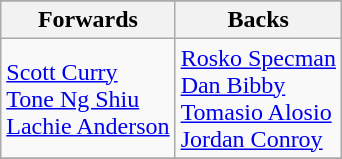<table class="wikitable sortable">
<tr>
</tr>
<tr>
<th>Forwards</th>
<th>Backs</th>
</tr>
<tr>
<td> <a href='#'>Scott Curry</a> <br>  <a href='#'>Tone Ng Shiu</a> <br>  <a href='#'>Lachie Anderson</a></td>
<td> <a href='#'>Rosko Specman</a> <br>  <a href='#'>Dan Bibby</a> <br>  <a href='#'>Tomasio Alosio</a> <br>  <a href='#'>Jordan Conroy</a></td>
</tr>
<tr>
</tr>
</table>
